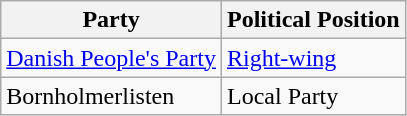<table class="wikitable mw-collapsible mw-collapsed">
<tr>
<th>Party</th>
<th>Political Position</th>
</tr>
<tr>
<td><a href='#'>Danish People's Party</a></td>
<td><a href='#'>Right-wing</a></td>
</tr>
<tr>
<td>Bornholmerlisten</td>
<td>Local Party</td>
</tr>
</table>
